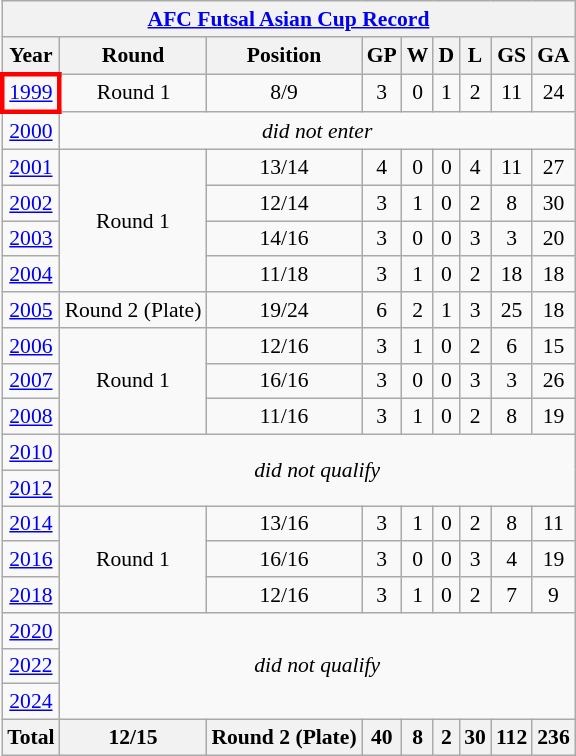<table class="wikitable" style="text-align: center;font-size:90%;">
<tr>
<th colspan=9><a href='#'>AFC Futsal Asian Cup Record</a></th>
</tr>
<tr>
<th>Year</th>
<th>Round</th>
<th>Position</th>
<th>GP</th>
<th>W</th>
<th>D</th>
<th>L</th>
<th>GS</th>
<th>GA</th>
</tr>
<tr>
<td style="border: 3px solid red"> <a href='#'>1999</a></td>
<td>Round 1</td>
<td>8/9</td>
<td>3</td>
<td>0</td>
<td>1</td>
<td>2</td>
<td>11</td>
<td>24</td>
</tr>
<tr>
<td> <a href='#'>2000</a></td>
<td colspan=9><em>did not enter</em></td>
</tr>
<tr>
<td> <a href='#'>2001</a></td>
<td rowspan="4" colspan="1">Round 1</td>
<td>13/14</td>
<td>4</td>
<td>0</td>
<td>0</td>
<td>4</td>
<td>11</td>
<td>27</td>
</tr>
<tr>
<td> <a href='#'>2002</a></td>
<td>12/14</td>
<td>3</td>
<td>1</td>
<td>0</td>
<td>2</td>
<td>8</td>
<td>30</td>
</tr>
<tr>
<td> <a href='#'>2003</a></td>
<td>14/16</td>
<td>3</td>
<td>0</td>
<td>0</td>
<td>3</td>
<td>3</td>
<td>20</td>
</tr>
<tr>
<td> <a href='#'>2004</a></td>
<td>11/18</td>
<td>3</td>
<td>1</td>
<td>0</td>
<td>2</td>
<td>18</td>
<td>18</td>
</tr>
<tr>
<td> <a href='#'>2005</a></td>
<td>Round 2 (Plate)</td>
<td>19/24</td>
<td>6</td>
<td>2</td>
<td>1</td>
<td>3</td>
<td>25</td>
<td>18</td>
</tr>
<tr>
<td> <a href='#'>2006</a></td>
<td rowspan="3" colspan="1">Round 1</td>
<td>12/16</td>
<td>3</td>
<td>1</td>
<td>0</td>
<td>2</td>
<td>6</td>
<td>15</td>
</tr>
<tr>
<td> <a href='#'>2007</a></td>
<td>16/16</td>
<td>3</td>
<td>0</td>
<td>0</td>
<td>3</td>
<td>3</td>
<td>26</td>
</tr>
<tr>
<td> <a href='#'>2008</a></td>
<td>11/16</td>
<td>3</td>
<td>1</td>
<td>0</td>
<td>2</td>
<td>8</td>
<td>19</td>
</tr>
<tr>
<td> <a href='#'>2010</a></td>
<td colspan=9 rowspan=2><em>did not qualify</em></td>
</tr>
<tr>
<td> <a href='#'>2012</a></td>
</tr>
<tr>
<td> <a href='#'>2014</a></td>
<td rowspan="3" colspan="1">Round 1</td>
<td>13/16</td>
<td>3</td>
<td>1</td>
<td>0</td>
<td>2</td>
<td>8</td>
<td>11</td>
</tr>
<tr>
<td> <a href='#'>2016</a></td>
<td>16/16</td>
<td>3</td>
<td>0</td>
<td>0</td>
<td>3</td>
<td>4</td>
<td>19</td>
</tr>
<tr>
<td> <a href='#'>2018</a></td>
<td>12/16</td>
<td>3</td>
<td>1</td>
<td>0</td>
<td>2</td>
<td>7</td>
<td>9</td>
</tr>
<tr>
<td> <a href='#'>2020</a></td>
<td colspan=9 rowspan=3><em>did not qualify</em></td>
</tr>
<tr>
<td> <a href='#'>2022</a></td>
</tr>
<tr>
<td> <a href='#'>2024</a></td>
</tr>
<tr>
<th><strong>Total</strong></th>
<th>12/15</th>
<th>Round 2 (Plate)</th>
<th>40</th>
<th>8</th>
<th>2</th>
<th>30</th>
<th>112</th>
<th>236</th>
</tr>
</table>
